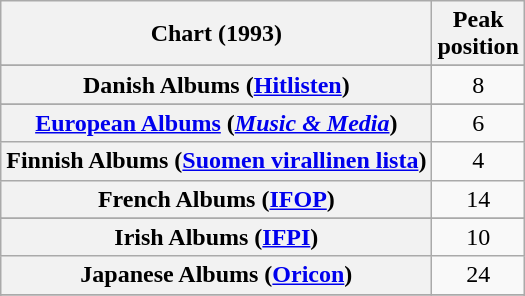<table class="wikitable sortable plainrowheaders" style="text-align:center">
<tr>
<th scope="col">Chart (1993)</th>
<th scope="col">Peak<br>position</th>
</tr>
<tr>
</tr>
<tr>
</tr>
<tr>
</tr>
<tr>
<th scope="row">Danish Albums (<a href='#'>Hitlisten</a>)</th>
<td>8</td>
</tr>
<tr>
</tr>
<tr>
<th scope="row"><a href='#'>European Albums</a> (<em><a href='#'>Music & Media</a></em>)</th>
<td>6</td>
</tr>
<tr>
<th scope="row">Finnish Albums (<a href='#'>Suomen virallinen lista</a>)</th>
<td>4</td>
</tr>
<tr>
<th scope="row">French Albums (<a href='#'>IFOP</a>)</th>
<td>14</td>
</tr>
<tr>
</tr>
<tr>
<th scope="row">Irish Albums (<a href='#'>IFPI</a>)</th>
<td>10</td>
</tr>
<tr>
<th scope="row">Japanese Albums (<a href='#'>Oricon</a>)</th>
<td>24</td>
</tr>
<tr>
</tr>
<tr>
</tr>
<tr>
</tr>
<tr>
</tr>
<tr>
</tr>
</table>
